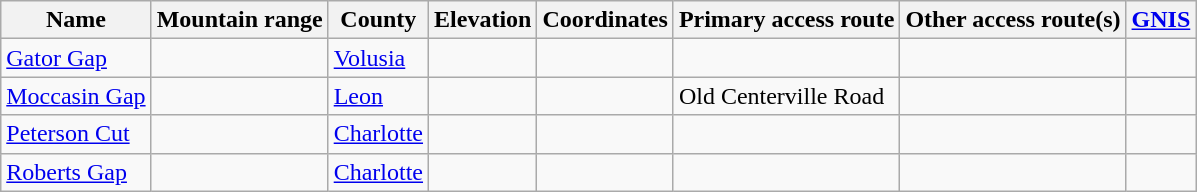<table class="wikitable sortable">
<tr>
<th>Name</th>
<th>Mountain range</th>
<th>County</th>
<th>Elevation</th>
<th>Coordinates</th>
<th>Primary access route</th>
<th>Other access route(s)</th>
<th><a href='#'>GNIS</a></th>
</tr>
<tr>
<td><a href='#'>Gator Gap</a></td>
<td></td>
<td><a href='#'>Volusia</a></td>
<td></td>
<td></td>
<td></td>
<td></td>
<td></td>
</tr>
<tr>
<td><a href='#'>Moccasin Gap</a></td>
<td></td>
<td><a href='#'>Leon</a></td>
<td></td>
<td></td>
<td>Old Centerville Road</td>
<td></td>
<td></td>
</tr>
<tr>
<td><a href='#'>Peterson Cut</a></td>
<td></td>
<td><a href='#'>Charlotte</a></td>
<td></td>
<td></td>
<td></td>
<td></td>
<td></td>
</tr>
<tr>
<td><a href='#'>Roberts Gap</a></td>
<td></td>
<td><a href='#'>Charlotte</a></td>
<td></td>
<td></td>
<td></td>
<td></td>
<td></td>
</tr>
</table>
